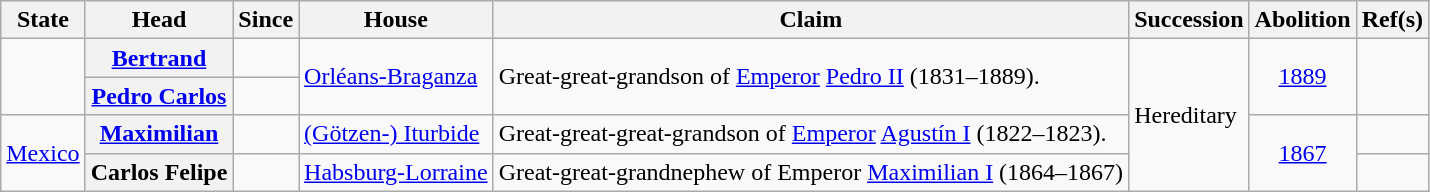<table class="wikitable sortable">
<tr>
<th>State</th>
<th>Head</th>
<th>Since</th>
<th>House</th>
<th>Claim</th>
<th>Succession</th>
<th>Abolition</th>
<th>Ref(s)</th>
</tr>
<tr>
<td rowspan="2"></td>
<th scope="row"><a href='#'>Bertrand</a></th>
<td></td>
<td rowspan="2"><a href='#'>Orléans-Braganza</a></td>
<td rowspan="2">Great-great-grandson of <a href='#'>Emperor</a> <a href='#'>Pedro II</a> (1831–1889).</td>
<td rowspan="4">Hereditary</td>
<td style="text-align:center;" rowspan="2"><a href='#'>1889</a></td>
<td style="text-align:center;" rowspan="2"><br></td>
</tr>
<tr>
<th scope="row"><a href='#'>Pedro Carlos</a></th>
<td></td>
</tr>
<tr>
<td rowspan="2"> <a href='#'>Mexico</a></td>
<th scope="row"><a href='#'>Maximilian</a></th>
<td></td>
<td><a href='#'>(Götzen-) Iturbide</a></td>
<td>Great-great-great-grandson of <a href='#'>Emperor</a> <a href='#'>Agustín I</a> (1822–1823).</td>
<td rowspan="2" style="text-align:center;"><a href='#'>1867</a></td>
<td style="text-align:center;"></td>
</tr>
<tr>
<th>Carlos Felipe</th>
<td></td>
<td><a href='#'>Habsburg-Lorraine</a></td>
<td>Great-great-grandnephew of Emperor <a href='#'>Maximilian I</a> (1864–1867)</td>
<td style="text-align:center;"></td>
</tr>
</table>
